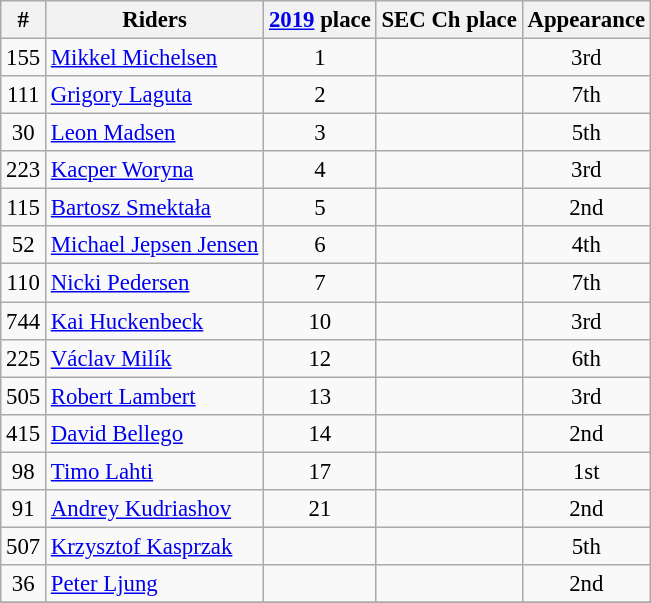<table class="wikitable" style="text-align: center; font-size: 95%">
<tr>
<th>#</th>
<th>Riders</th>
<th><a href='#'>2019</a> place</th>
<th>SEC Ch place</th>
<th>Appearance</th>
</tr>
<tr>
<td>155</td>
<td align=left> <a href='#'>Mikkel Michelsen</a></td>
<td>1</td>
<td></td>
<td>3rd</td>
</tr>
<tr>
<td>111</td>
<td align=left> <a href='#'>Grigory Laguta</a></td>
<td>2</td>
<td></td>
<td>7th</td>
</tr>
<tr>
<td>30</td>
<td align=left> <a href='#'>Leon Madsen</a></td>
<td>3</td>
<td></td>
<td>5th</td>
</tr>
<tr>
<td>223</td>
<td align=left> <a href='#'>Kacper Woryna</a></td>
<td>4</td>
<td></td>
<td>3rd</td>
</tr>
<tr>
<td>115</td>
<td align=left> <a href='#'>Bartosz Smektała</a></td>
<td>5</td>
<td></td>
<td>2nd</td>
</tr>
<tr>
<td>52</td>
<td align=left> <a href='#'>Michael Jepsen Jensen</a></td>
<td>6</td>
<td></td>
<td>4th</td>
</tr>
<tr>
<td>110</td>
<td align=left> <a href='#'>Nicki Pedersen</a></td>
<td>7</td>
<td></td>
<td>7th</td>
</tr>
<tr>
<td>744</td>
<td align=left> <a href='#'>Kai Huckenbeck</a></td>
<td>10</td>
<td></td>
<td>3rd</td>
</tr>
<tr>
<td>225</td>
<td align=left> <a href='#'>Václav Milík</a></td>
<td>12</td>
<td></td>
<td>6th</td>
</tr>
<tr>
<td>505</td>
<td align=left> <a href='#'>Robert Lambert</a></td>
<td>13</td>
<td></td>
<td>3rd</td>
</tr>
<tr>
<td>415</td>
<td align=left> <a href='#'>David Bellego</a></td>
<td>14</td>
<td></td>
<td>2nd</td>
</tr>
<tr>
<td>98</td>
<td align=left> <a href='#'>Timo Lahti</a></td>
<td>17</td>
<td></td>
<td>1st</td>
</tr>
<tr>
<td>91</td>
<td align=left> <a href='#'>Andrey Kudriashov</a></td>
<td>21</td>
<td></td>
<td>2nd</td>
</tr>
<tr>
<td>507</td>
<td align=left> <a href='#'>Krzysztof Kasprzak</a></td>
<td></td>
<td></td>
<td>5th</td>
</tr>
<tr>
<td>36</td>
<td align=left> <a href='#'>Peter Ljung</a></td>
<td></td>
<td></td>
<td>2nd</td>
</tr>
<tr>
</tr>
</table>
